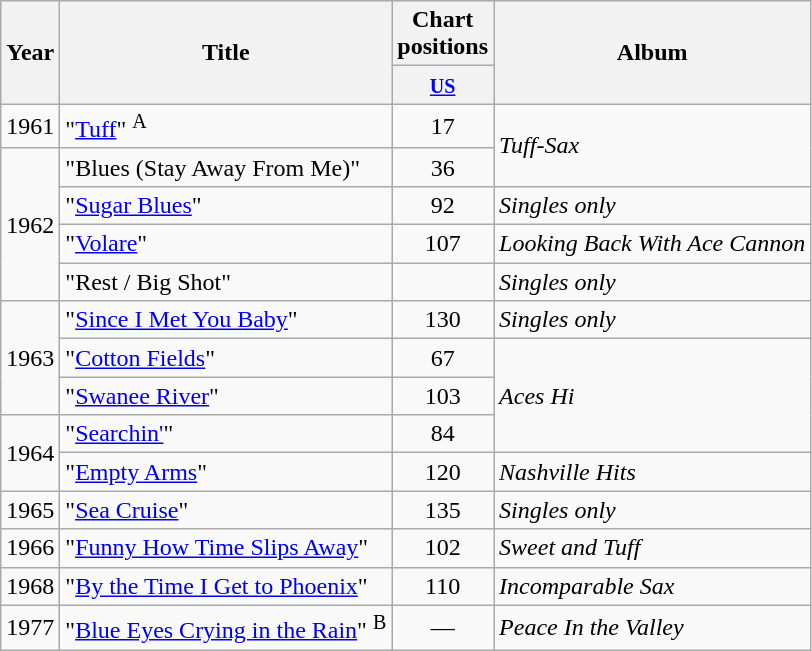<table class="wikitable">
<tr>
<th rowspan="2">Year</th>
<th rowspan="2">Title</th>
<th>Chart positions</th>
<th rowspan="2">Album</th>
</tr>
<tr>
<th style="width:45px;"><small><a href='#'>US</a></small></th>
</tr>
<tr>
<td>1961</td>
<td>"<a href='#'>Tuff</a>" <sup>A</sup></td>
<td style="text-align:center;">17</td>
<td rowspan="2"><em>Tuff-Sax</em></td>
</tr>
<tr>
<td rowspan="4">1962</td>
<td>"Blues (Stay Away From Me)"</td>
<td style="text-align:center;">36</td>
</tr>
<tr>
<td>"<a href='#'>Sugar Blues</a>"</td>
<td style="text-align:center;">92</td>
<td><em>Singles only</em></td>
</tr>
<tr>
<td>"<a href='#'>Volare</a>"</td>
<td style="text-align:center;">107</td>
<td><em>Looking Back With Ace Cannon</em></td>
</tr>
<tr>
<td>"Rest / Big Shot"</td>
<td style="text-align:center;"></td>
<td><em>Singles only</em></td>
</tr>
<tr>
<td rowspan="3">1963</td>
<td>"<a href='#'>Since I Met You Baby</a>"</td>
<td style="text-align:center;">130</td>
<td><em>Singles only</em></td>
</tr>
<tr>
<td>"<a href='#'>Cotton Fields</a>"</td>
<td style="text-align:center;">67</td>
<td rowspan="3"><em>Aces Hi</em></td>
</tr>
<tr>
<td>"<a href='#'>Swanee River</a>"</td>
<td style="text-align:center;">103</td>
</tr>
<tr>
<td rowspan="2">1964</td>
<td>"<a href='#'>Searchin'</a>"</td>
<td style="text-align:center;">84</td>
</tr>
<tr>
<td>"<a href='#'>Empty Arms</a>"</td>
<td style="text-align:center;">120</td>
<td><em>Nashville Hits</em></td>
</tr>
<tr>
<td>1965</td>
<td>"<a href='#'>Sea Cruise</a>"</td>
<td style="text-align:center;">135</td>
<td><em>Singles only</em></td>
</tr>
<tr>
<td>1966</td>
<td>"<a href='#'>Funny How Time Slips Away</a>"</td>
<td style="text-align:center;">102</td>
<td><em>Sweet and Tuff</em></td>
</tr>
<tr>
<td>1968</td>
<td>"<a href='#'>By the Time I Get to Phoenix</a>"</td>
<td style="text-align:center;">110</td>
<td><em>Incomparable Sax</em></td>
</tr>
<tr>
<td>1977</td>
<td>"<a href='#'>Blue Eyes Crying in the Rain</a>" <sup>B</sup></td>
<td style="text-align:center;">—</td>
<td><em>Peace In the Valley</em></td>
</tr>
</table>
